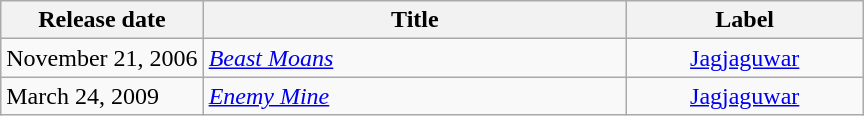<table class="wikitable">
<tr>
<th valign="top" width="100">Release date</th>
<th valign="top" width="275">Title</th>
<th align="center" valign="top" width="150">Label</th>
</tr>
<tr>
<td style="vertical-align: top; white-space: nowrap;">November 21, 2006</td>
<td valign="top"><em><a href='#'>Beast Moans</a></em></td>
<td align="center" valign="top"><a href='#'>Jagjaguwar</a></td>
</tr>
<tr>
<td style="vertical-align: top; white-space: nowrap;">March 24, 2009</td>
<td valign="top"><em><a href='#'>Enemy Mine</a></em></td>
<td align="center" valign="top"><a href='#'>Jagjaguwar</a></td>
</tr>
</table>
